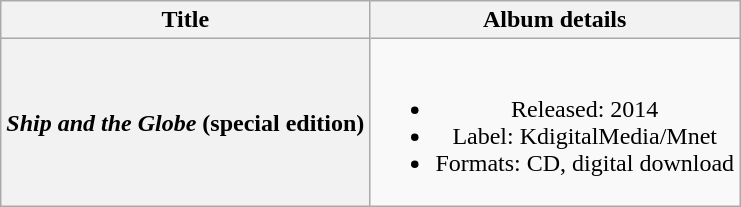<table class="wikitable plainrowheaders" style="text-align:center;">
<tr>
<th scope="col">Title</th>
<th scope="col">Album details</th>
</tr>
<tr>
<th scope="row"><em>Ship and the Globe</em> (special edition)</th>
<td><br><ul><li>Released: 2014</li><li>Label: KdigitalMedia/Mnet</li><li>Formats: CD, digital download</li></ul></td>
</tr>
</table>
